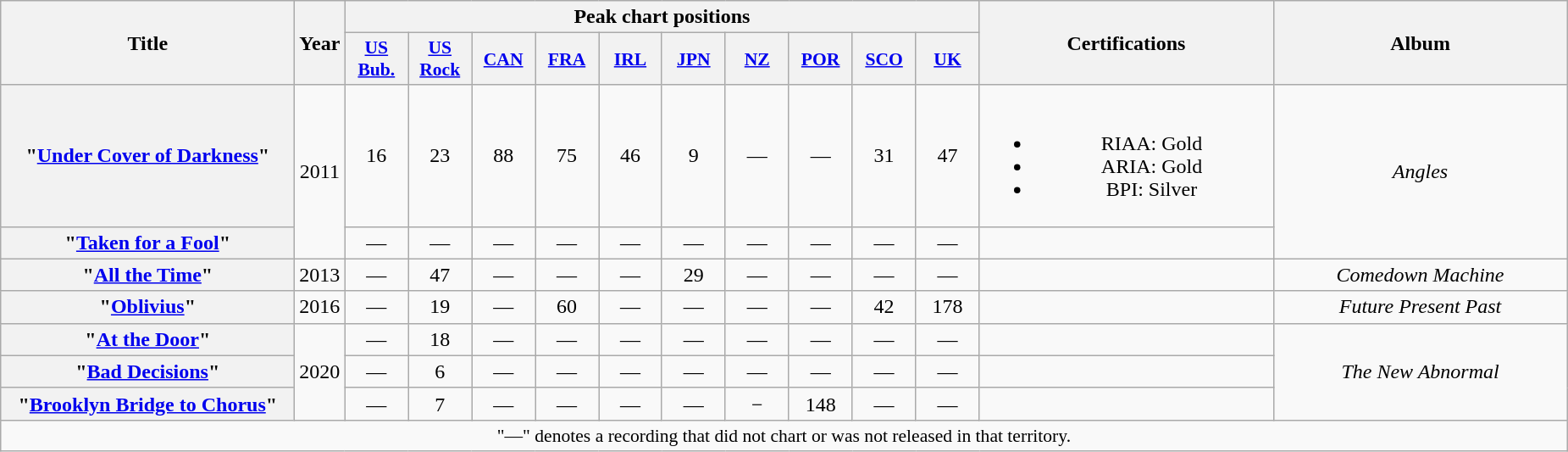<table class="wikitable plainrowheaders" style="text-align:center;">
<tr>
<th scope="col" rowspan="2" style="width:14em;">Title</th>
<th scope="col" rowspan="2">Year</th>
<th colspan="10" scope="col">Peak chart positions </th>
<th scope="col" rowspan="2" style="width:14em;">Certifications</th>
<th scope="col" rowspan="2" style="width:14em;">Album</th>
</tr>
<tr>
<th scope="col" style="width:3em; font-size:90%;"><a href='#'>US<br>Bub.</a><br></th>
<th scope="col" style="width:3em; font-size:90%;"><a href='#'>US<br>Rock</a><br></th>
<th scope="col" style="width:3em; font-size:90%;"><a href='#'>CAN</a><br></th>
<th scope="col" style="width:3em; font-size:90%;"><a href='#'>FRA</a><br></th>
<th scope="col" style="width:3em; font-size:90%;"><a href='#'>IRL</a><br></th>
<th scope="col" style="width:3em; font-size:90%;"><a href='#'>JPN</a><br></th>
<th scope="col" style="width:3em;font-size:90%;"><a href='#'>NZ</a><br></th>
<th scope="col" style="width:3em; font-size:90%;"><a href='#'>POR</a><br></th>
<th scope="col" style="width:3em; font-size:90%;"><a href='#'>SCO</a><br></th>
<th scope="col" style="width:3em; font-size:90%;"><a href='#'>UK</a><br></th>
</tr>
<tr>
<th scope="row">"<a href='#'>Under Cover of Darkness</a>"</th>
<td rowspan="2">2011</td>
<td>16</td>
<td>23</td>
<td>88</td>
<td>75</td>
<td>46</td>
<td>9</td>
<td>—</td>
<td>—</td>
<td>31</td>
<td>47</td>
<td><br><ul><li>RIAA: Gold</li><li>ARIA: Gold</li><li>BPI: Silver</li></ul></td>
<td rowspan="2"><em>Angles</em></td>
</tr>
<tr>
<th scope="row">"<a href='#'>Taken for a Fool</a>"</th>
<td>—</td>
<td>—</td>
<td>—</td>
<td>—</td>
<td>—</td>
<td>—</td>
<td>—</td>
<td>—</td>
<td>—</td>
<td>—</td>
<td></td>
</tr>
<tr>
<th scope="row">"<a href='#'>All the Time</a>"</th>
<td>2013</td>
<td>—</td>
<td>47</td>
<td>—</td>
<td>—</td>
<td>—</td>
<td>29</td>
<td>—</td>
<td>—</td>
<td>—</td>
<td>—</td>
<td></td>
<td><em>Comedown Machine</em></td>
</tr>
<tr>
<th scope="row">"<a href='#'>Oblivius</a>"</th>
<td>2016</td>
<td>—</td>
<td>19</td>
<td>—</td>
<td>60</td>
<td>—</td>
<td>—</td>
<td>—</td>
<td>—</td>
<td>42</td>
<td>178</td>
<td></td>
<td><em>Future Present Past</em></td>
</tr>
<tr>
<th scope="row">"<a href='#'>At the Door</a>"</th>
<td rowspan="3">2020</td>
<td>—</td>
<td>18</td>
<td>—</td>
<td>—</td>
<td>—</td>
<td>—</td>
<td>—</td>
<td>—</td>
<td>—</td>
<td>—</td>
<td></td>
<td rowspan="3"><em>The New Abnormal</em></td>
</tr>
<tr>
<th scope="row">"<a href='#'>Bad Decisions</a>"</th>
<td>—</td>
<td>6</td>
<td>—</td>
<td>—</td>
<td>—</td>
<td>—</td>
<td>—</td>
<td>—</td>
<td>—</td>
<td>—</td>
<td></td>
</tr>
<tr>
<th scope="row">"<a href='#'>Brooklyn Bridge to Chorus</a>"</th>
<td>—</td>
<td>7</td>
<td>—</td>
<td>—</td>
<td>—</td>
<td>—</td>
<td>−</td>
<td>148</td>
<td>—</td>
<td>—</td>
<td></td>
</tr>
<tr>
<td colspan="16" style="font-size:90%">"—" denotes a recording that did not chart or was not released in that territory.</td>
</tr>
</table>
